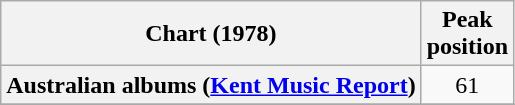<table class="wikitable sortable plainrowheaders">
<tr>
<th>Chart (1978)</th>
<th>Peak<br>position</th>
</tr>
<tr>
<th scope="row">Australian albums (<a href='#'>Kent Music Report</a>)</th>
<td align="center">61</td>
</tr>
<tr>
</tr>
<tr>
</tr>
<tr>
</tr>
</table>
